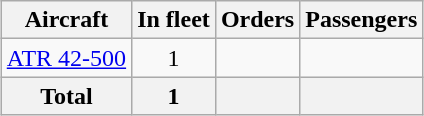<table class="wikitable" style="margin:1em auto; white-space:nowrap; border-collapse:collapse">
<tr>
<th>Aircraft</th>
<th>In fleet</th>
<th>Orders</th>
<th>Passengers</th>
</tr>
<tr>
<td><a href='#'>ATR 42-500</a></td>
<td align="center">1</td>
<td align="center"></td>
<td align="center"></td>
</tr>
<tr>
<th>Total</th>
<th>1</th>
<th></th>
<th></th>
</tr>
</table>
